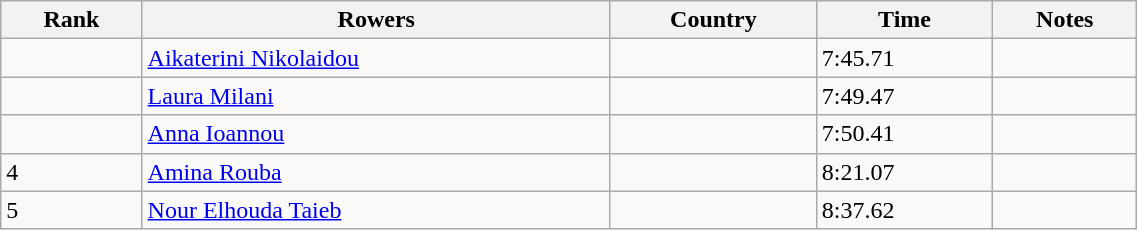<table class="wikitable" width=60%>
<tr>
<th>Rank</th>
<th>Rowers</th>
<th>Country</th>
<th>Time</th>
<th>Notes</th>
</tr>
<tr>
<td></td>
<td><a href='#'>Aikaterini Nikolaidou</a></td>
<td></td>
<td>7:45.71</td>
<td></td>
</tr>
<tr>
<td></td>
<td><a href='#'>Laura Milani</a></td>
<td></td>
<td>7:49.47</td>
<td></td>
</tr>
<tr>
<td></td>
<td><a href='#'>Anna Ioannou</a></td>
<td></td>
<td>7:50.41</td>
<td></td>
</tr>
<tr>
<td>4</td>
<td><a href='#'>Amina Rouba</a></td>
<td></td>
<td>8:21.07</td>
<td></td>
</tr>
<tr>
<td>5</td>
<td><a href='#'>Nour Elhouda Taieb</a></td>
<td></td>
<td>8:37.62</td>
<td></td>
</tr>
</table>
